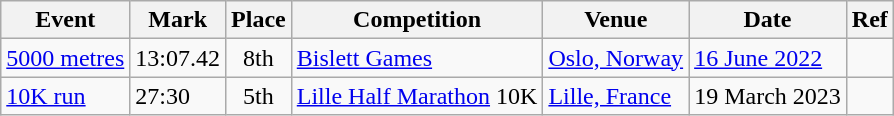<table class="wikitable">
<tr>
<th>Event</th>
<th>Mark</th>
<th>Place</th>
<th>Competition</th>
<th>Venue</th>
<th>Date</th>
<th>Ref</th>
</tr>
<tr>
<td><a href='#'>5000 metres</a></td>
<td>13:07.42</td>
<td style="text-align:center;">8th</td>
<td><a href='#'>Bislett Games</a></td>
<td><a href='#'>Oslo, Norway</a></td>
<td><a href='#'>16 June 2022</a></td>
<td></td>
</tr>
<tr>
<td><a href='#'>10K run</a></td>
<td>27:30</td>
<td style="text-align:center;">5th</td>
<td><a href='#'>Lille Half Marathon</a> 10K</td>
<td><a href='#'>Lille, France</a></td>
<td>19 March 2023</td>
<td></td>
</tr>
</table>
